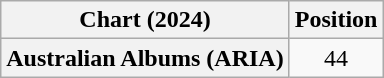<table class="wikitable plainrowheaders" style="text-align:center">
<tr>
<th scope="col">Chart (2024)</th>
<th scope="col">Position</th>
</tr>
<tr>
<th scope="row">Australian Albums (ARIA)</th>
<td>44</td>
</tr>
</table>
